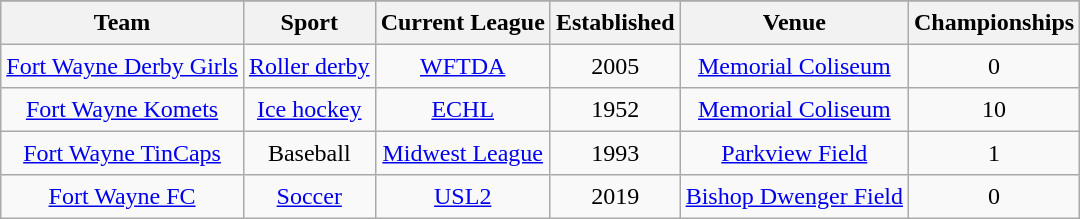<table class="wikitable sortable" style="font-size:100%;text-align:center;line-height:135%">
<tr>
</tr>
<tr>
<th>Team</th>
<th>Sport</th>
<th>Current League</th>
<th>Established</th>
<th>Venue</th>
<th>Championships</th>
</tr>
<tr>
<td><a href='#'>Fort Wayne Derby Girls</a></td>
<td><a href='#'>Roller derby</a></td>
<td><a href='#'>WFTDA</a></td>
<td>2005</td>
<td><a href='#'>Memorial Coliseum</a></td>
<td>0</td>
</tr>
<tr>
<td><a href='#'>Fort Wayne Komets</a></td>
<td><a href='#'>Ice hockey</a></td>
<td><a href='#'>ECHL</a></td>
<td>1952</td>
<td><a href='#'>Memorial Coliseum</a></td>
<td>10</td>
</tr>
<tr>
<td><a href='#'>Fort Wayne TinCaps</a></td>
<td>Baseball</td>
<td><a href='#'>Midwest League</a></td>
<td>1993</td>
<td><a href='#'>Parkview Field</a></td>
<td>1</td>
</tr>
<tr>
<td><a href='#'>Fort Wayne FC</a></td>
<td><a href='#'>Soccer</a></td>
<td><a href='#'>USL2</a></td>
<td>2019</td>
<td><a href='#'>Bishop Dwenger Field</a></td>
<td>0</td>
</tr>
</table>
